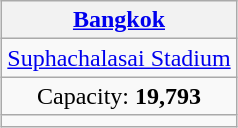<table class="wikitable" style="text-align:center;margin:1em auto;">
<tr>
<th colspan="1"><a href='#'>Bangkok</a></th>
</tr>
<tr>
<td><a href='#'>Suphachalasai Stadium</a></td>
</tr>
<tr>
<td>Capacity: <strong>	19,793</strong></td>
</tr>
<tr>
<td></td>
</tr>
</table>
